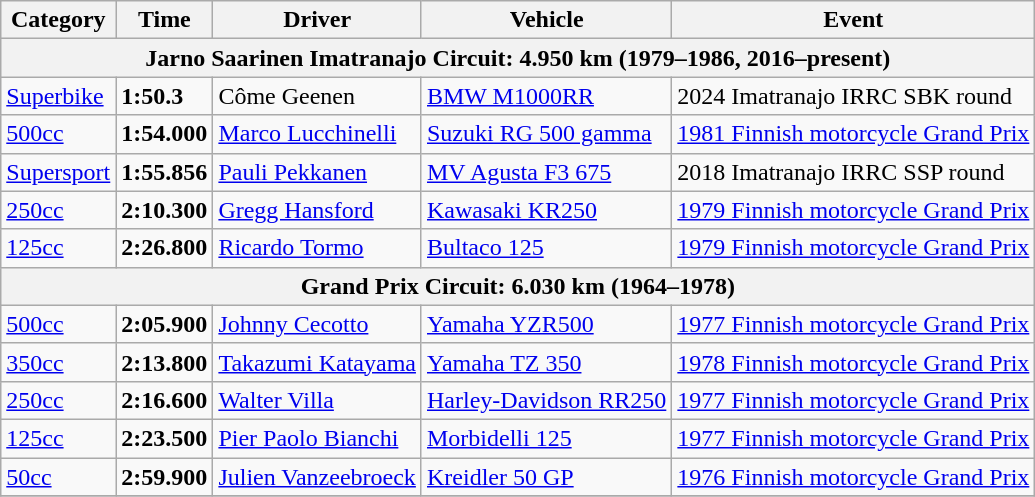<table class="wikitable">
<tr>
<th>Category</th>
<th>Time</th>
<th>Driver</th>
<th>Vehicle</th>
<th>Event</th>
</tr>
<tr>
<th colspan="5">Jarno Saarinen Imatranajo Circuit: 4.950 km (1979–1986, 2016–present)</th>
</tr>
<tr>
<td><a href='#'>Superbike</a></td>
<td><strong>1:50.3</strong></td>
<td>Côme Geenen</td>
<td><a href='#'>BMW M1000RR</a></td>
<td>2024 Imatranajo IRRC SBK round</td>
</tr>
<tr>
<td><a href='#'>500cc</a></td>
<td><strong>1:54.000</strong></td>
<td><a href='#'>Marco Lucchinelli</a></td>
<td><a href='#'>Suzuki RG 500 gamma</a></td>
<td><a href='#'>1981 Finnish motorcycle Grand Prix</a></td>
</tr>
<tr>
<td><a href='#'>Supersport</a></td>
<td><strong>1:55.856</strong></td>
<td><a href='#'>Pauli Pekkanen</a></td>
<td><a href='#'>MV Agusta F3 675</a></td>
<td>2018 Imatranajo IRRC SSP round</td>
</tr>
<tr>
<td><a href='#'>250cc</a></td>
<td><strong>2:10.300</strong></td>
<td><a href='#'>Gregg Hansford</a></td>
<td><a href='#'>Kawasaki KR250</a></td>
<td><a href='#'>1979 Finnish motorcycle Grand Prix</a></td>
</tr>
<tr>
<td><a href='#'>125cc</a></td>
<td><strong>2:26.800</strong></td>
<td><a href='#'>Ricardo Tormo</a></td>
<td><a href='#'>Bultaco 125</a></td>
<td><a href='#'>1979 Finnish motorcycle Grand Prix</a></td>
</tr>
<tr>
<th colspan="5">Grand Prix Circuit: 6.030 km (1964–1978)</th>
</tr>
<tr>
<td><a href='#'>500cc</a></td>
<td><strong>2:05.900</strong></td>
<td><a href='#'>Johnny Cecotto</a></td>
<td><a href='#'>Yamaha YZR500</a></td>
<td><a href='#'>1977 Finnish motorcycle Grand Prix</a></td>
</tr>
<tr>
<td><a href='#'>350cc</a></td>
<td><strong>2:13.800</strong></td>
<td><a href='#'>Takazumi Katayama</a></td>
<td><a href='#'>Yamaha TZ 350</a></td>
<td><a href='#'>1978 Finnish motorcycle Grand Prix</a></td>
</tr>
<tr>
<td><a href='#'>250cc</a></td>
<td><strong>2:16.600</strong></td>
<td><a href='#'>Walter Villa</a></td>
<td><a href='#'>Harley-Davidson RR250</a></td>
<td><a href='#'>1977 Finnish motorcycle Grand Prix</a></td>
</tr>
<tr>
<td><a href='#'>125cc</a></td>
<td><strong>2:23.500</strong></td>
<td><a href='#'>Pier Paolo Bianchi</a></td>
<td><a href='#'>Morbidelli 125</a></td>
<td><a href='#'>1977 Finnish motorcycle Grand Prix</a></td>
</tr>
<tr>
<td><a href='#'>50cc</a></td>
<td><strong>2:59.900</strong></td>
<td><a href='#'>Julien Vanzeebroeck</a></td>
<td><a href='#'>Kreidler 50 GP</a></td>
<td><a href='#'>1976 Finnish motorcycle Grand Prix</a></td>
</tr>
<tr>
</tr>
</table>
